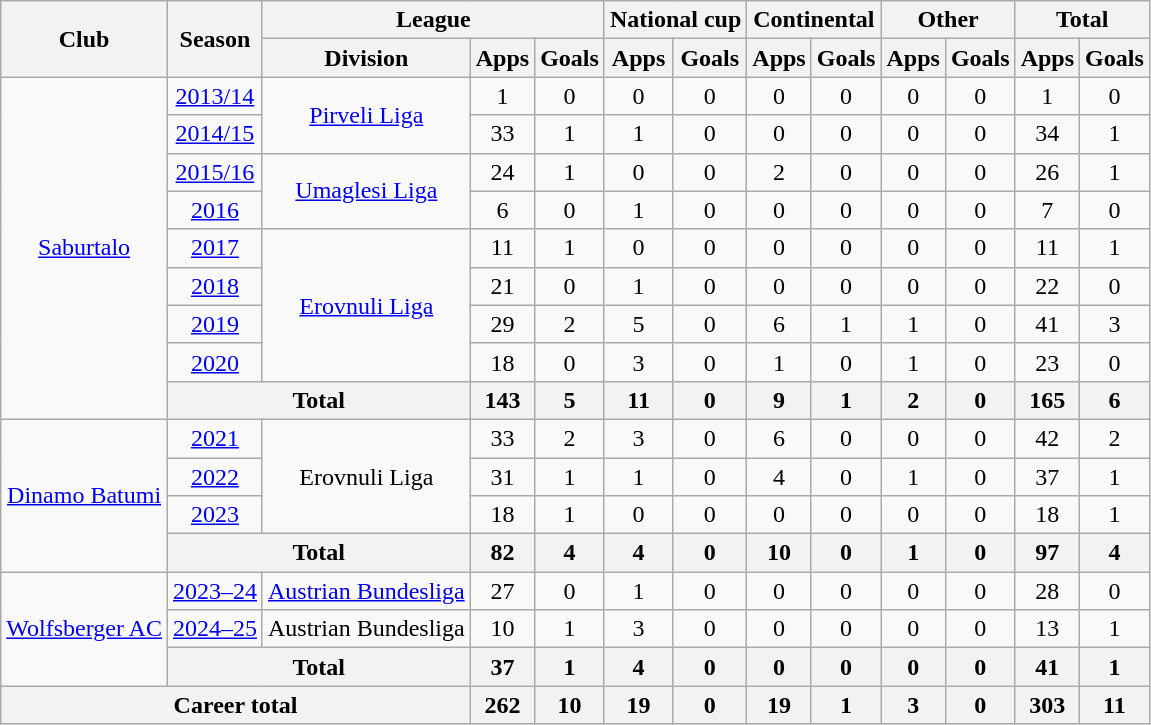<table class="wikitable" style="text-align: center;">
<tr>
<th rowspan="2">Club</th>
<th rowspan="2">Season</th>
<th colspan="3">League</th>
<th colspan="2">National cup</th>
<th colspan="2">Continental</th>
<th colspan="2">Other</th>
<th colspan="2">Total</th>
</tr>
<tr>
<th>Division</th>
<th>Apps</th>
<th>Goals</th>
<th>Apps</th>
<th>Goals</th>
<th>Apps</th>
<th>Goals</th>
<th>Apps</th>
<th>Goals</th>
<th>Apps</th>
<th>Goals</th>
</tr>
<tr>
<td rowspan="9"><a href='#'>Saburtalo</a></td>
<td><a href='#'>2013/14</a></td>
<td rowspan="2"><a href='#'>Pirveli Liga</a></td>
<td>1</td>
<td>0</td>
<td>0</td>
<td>0</td>
<td>0</td>
<td>0</td>
<td>0</td>
<td>0</td>
<td>1</td>
<td>0</td>
</tr>
<tr>
<td><a href='#'>2014/15</a></td>
<td>33</td>
<td>1</td>
<td>1</td>
<td>0</td>
<td>0</td>
<td>0</td>
<td>0</td>
<td>0</td>
<td>34</td>
<td>1</td>
</tr>
<tr>
<td><a href='#'>2015/16</a></td>
<td rowspan="2"><a href='#'>Umaglesi Liga</a></td>
<td>24</td>
<td>1</td>
<td>0</td>
<td>0</td>
<td>2</td>
<td>0</td>
<td>0</td>
<td>0</td>
<td>26</td>
<td>1</td>
</tr>
<tr>
<td><a href='#'>2016</a></td>
<td>6</td>
<td>0</td>
<td>1</td>
<td>0</td>
<td>0</td>
<td>0</td>
<td>0</td>
<td>0</td>
<td>7</td>
<td>0</td>
</tr>
<tr>
<td><a href='#'>2017</a></td>
<td rowspan="4"><a href='#'>Erovnuli Liga</a></td>
<td>11</td>
<td>1</td>
<td>0</td>
<td>0</td>
<td>0</td>
<td>0</td>
<td>0</td>
<td>0</td>
<td>11</td>
<td>1</td>
</tr>
<tr>
<td><a href='#'>2018</a></td>
<td>21</td>
<td>0</td>
<td>1</td>
<td>0</td>
<td>0</td>
<td>0</td>
<td>0</td>
<td>0</td>
<td>22</td>
<td>0</td>
</tr>
<tr>
<td><a href='#'>2019</a></td>
<td>29</td>
<td>2</td>
<td>5</td>
<td>0</td>
<td>6</td>
<td>1</td>
<td>1</td>
<td>0</td>
<td>41</td>
<td>3</td>
</tr>
<tr>
<td><a href='#'>2020</a></td>
<td>18</td>
<td>0</td>
<td>3</td>
<td>0</td>
<td>1</td>
<td>0</td>
<td>1</td>
<td>0</td>
<td>23</td>
<td>0</td>
</tr>
<tr>
<th colspan="2">Total</th>
<th>143</th>
<th>5</th>
<th>11</th>
<th>0</th>
<th>9</th>
<th>1</th>
<th>2</th>
<th>0</th>
<th>165</th>
<th>6</th>
</tr>
<tr>
<td rowspan="4"><a href='#'>Dinamo Batumi</a></td>
<td><a href='#'>2021</a></td>
<td rowspan="3">Erovnuli Liga</td>
<td>33</td>
<td>2</td>
<td>3</td>
<td>0</td>
<td>6</td>
<td>0</td>
<td>0</td>
<td>0</td>
<td>42</td>
<td>2</td>
</tr>
<tr>
<td><a href='#'>2022</a></td>
<td>31</td>
<td>1</td>
<td>1</td>
<td>0</td>
<td>4</td>
<td>0</td>
<td>1</td>
<td>0</td>
<td>37</td>
<td>1</td>
</tr>
<tr>
<td><a href='#'>2023</a></td>
<td>18</td>
<td>1</td>
<td>0</td>
<td>0</td>
<td>0</td>
<td>0</td>
<td>0</td>
<td>0</td>
<td>18</td>
<td>1</td>
</tr>
<tr>
<th colspan="2">Total</th>
<th>82</th>
<th>4</th>
<th>4</th>
<th>0</th>
<th>10</th>
<th>0</th>
<th>1</th>
<th>0</th>
<th>97</th>
<th>4</th>
</tr>
<tr>
<td rowspan="3"><a href='#'>Wolfsberger AC</a></td>
<td><a href='#'>2023–24</a></td>
<td><a href='#'>Austrian Bundesliga</a></td>
<td>27</td>
<td>0</td>
<td>1</td>
<td>0</td>
<td>0</td>
<td>0</td>
<td>0</td>
<td>0</td>
<td>28</td>
<td>0</td>
</tr>
<tr>
<td><a href='#'>2024–25</a></td>
<td>Austrian Bundesliga</td>
<td>10</td>
<td>1</td>
<td>3</td>
<td>0</td>
<td>0</td>
<td>0</td>
<td>0</td>
<td>0</td>
<td>13</td>
<td>1</td>
</tr>
<tr>
<th colspan="2">Total</th>
<th>37</th>
<th>1</th>
<th>4</th>
<th>0</th>
<th>0</th>
<th>0</th>
<th>0</th>
<th>0</th>
<th>41</th>
<th>1</th>
</tr>
<tr>
<th colspan="3">Career total</th>
<th>262</th>
<th>10</th>
<th>19</th>
<th>0</th>
<th>19</th>
<th>1</th>
<th>3</th>
<th>0</th>
<th>303</th>
<th>11</th>
</tr>
</table>
